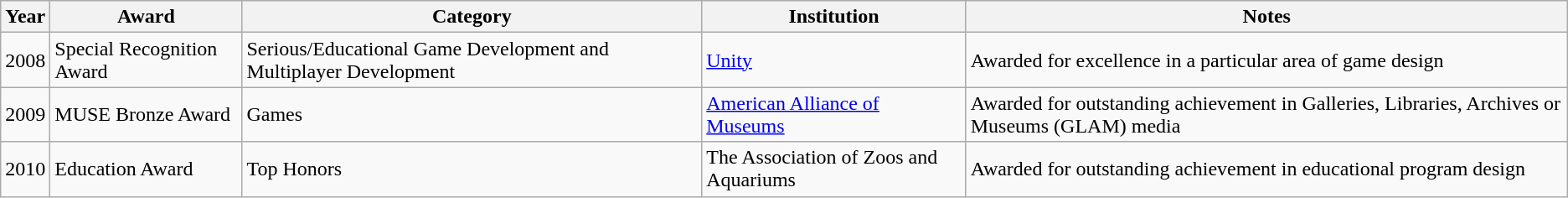<table class="wikitable">
<tr>
<th>Year</th>
<th>Award</th>
<th>Category</th>
<th>Institution</th>
<th>Notes</th>
</tr>
<tr>
<td>2008</td>
<td>Special Recognition Award</td>
<td>Serious/Educational Game Development and Multiplayer Development</td>
<td><a href='#'>Unity</a></td>
<td>Awarded for excellence in a particular area of game design</td>
</tr>
<tr>
<td>2009</td>
<td>MUSE Bronze Award</td>
<td>Games</td>
<td><a href='#'>American Alliance of Museums</a></td>
<td>Awarded for outstanding achievement in Galleries, Libraries, Archives or Museums (GLAM) media</td>
</tr>
<tr>
<td>2010</td>
<td>Education Award</td>
<td>Top Honors</td>
<td>The Association of Zoos and Aquariums</td>
<td>Awarded for outstanding achievement in educational program design</td>
</tr>
</table>
